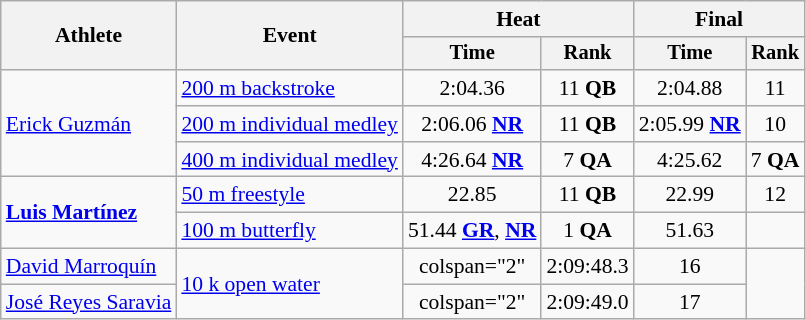<table class=wikitable style="font-size:90%">
<tr>
<th rowspan="2">Athlete</th>
<th rowspan="2">Event</th>
<th colspan="2">Heat</th>
<th colspan="2">Final</th>
</tr>
<tr style="font-size:95%">
<th>Time</th>
<th>Rank</th>
<th>Time</th>
<th>Rank</th>
</tr>
<tr align=center>
<td align=left rowspan="3"><a href='#'>Erick Guzmán</a></td>
<td align=left><a href='#'>200 m backstroke</a></td>
<td>2:04.36</td>
<td>11 <strong>QB</strong></td>
<td>2:04.88</td>
<td>11</td>
</tr>
<tr align=center>
<td align=left><a href='#'>200 m individual medley</a></td>
<td>2:06.06 <strong><a href='#'>NR</a></strong></td>
<td>11 <strong>QB</strong></td>
<td>2:05.99 <strong><a href='#'>NR</a></strong></td>
<td>10</td>
</tr>
<tr align=center>
<td align=left><a href='#'>400 m individual medley</a></td>
<td>4:26.64 <strong><a href='#'>NR</a></strong></td>
<td>7 <strong>QA</strong></td>
<td>4:25.62</td>
<td>7 <strong>QA</strong></td>
</tr>
<tr align=center>
<td align=left rowspan="2"><strong><a href='#'>Luis Martínez</a></strong></td>
<td align=left><a href='#'>50 m freestyle</a></td>
<td>22.85</td>
<td>11 <strong>QB</strong></td>
<td>22.99</td>
<td>12</td>
</tr>
<tr align=center>
<td align=left><a href='#'>100 m butterfly</a></td>
<td>51.44 <strong><a href='#'>GR</a></strong>, <strong><a href='#'>NR</a></strong></td>
<td>1 <strong>QA</strong></td>
<td>51.63</td>
<td></td>
</tr>
<tr align=center>
<td align=left><a href='#'>David Marroquín</a></td>
<td align=left rowspan=2><a href='#'>10 k open water</a></td>
<td>colspan="2" </td>
<td>2:09:48.3</td>
<td>16</td>
</tr>
<tr align=center>
<td align=left><a href='#'>José Reyes Saravia</a></td>
<td>colspan="2" </td>
<td>2:09:49.0</td>
<td>17</td>
</tr>
</table>
